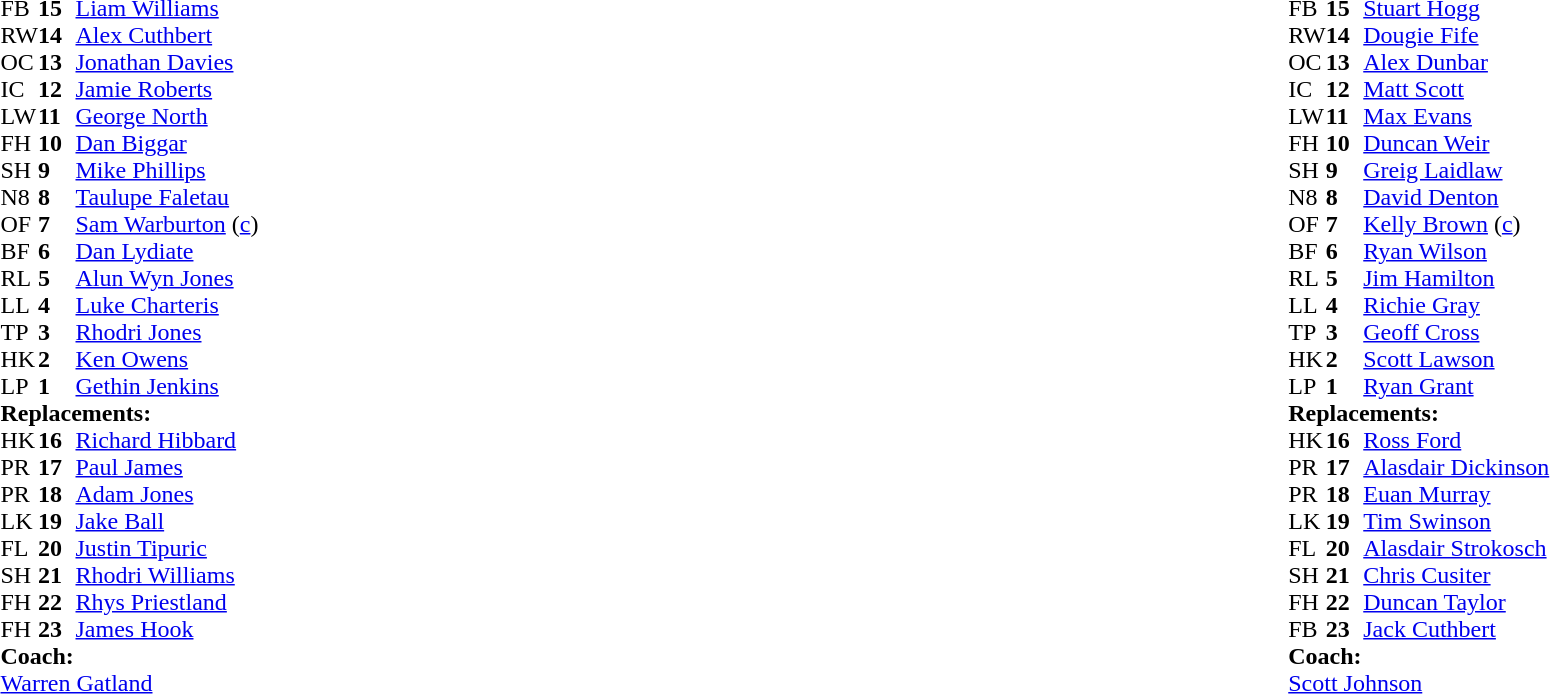<table style="width:100%">
<tr>
<td style="vertical-align:top; width:50%"><br><table cellspacing="0" cellpadding="0">
<tr>
<th width="25"></th>
<th width="25"></th>
</tr>
<tr>
<td>FB</td>
<td><strong>15</strong></td>
<td><a href='#'>Liam Williams</a></td>
<td></td>
<td></td>
</tr>
<tr>
<td>RW</td>
<td><strong>14</strong></td>
<td><a href='#'>Alex Cuthbert</a></td>
</tr>
<tr>
<td>OC</td>
<td><strong>13</strong></td>
<td><a href='#'>Jonathan Davies</a></td>
</tr>
<tr>
<td>IC</td>
<td><strong>12</strong></td>
<td><a href='#'>Jamie Roberts</a></td>
</tr>
<tr>
<td>LW</td>
<td><strong>11</strong></td>
<td><a href='#'>George North</a></td>
</tr>
<tr>
<td>FH</td>
<td><strong>10</strong></td>
<td><a href='#'>Dan Biggar</a></td>
<td></td>
<td></td>
</tr>
<tr>
<td>SH</td>
<td><strong>9</strong></td>
<td><a href='#'>Mike Phillips</a></td>
<td></td>
<td></td>
</tr>
<tr>
<td>N8</td>
<td><strong>8</strong></td>
<td><a href='#'>Taulupe Faletau</a></td>
</tr>
<tr>
<td>OF</td>
<td><strong>7</strong></td>
<td><a href='#'>Sam Warburton</a> (<a href='#'>c</a>)</td>
</tr>
<tr>
<td>BF</td>
<td><strong>6</strong></td>
<td><a href='#'>Dan Lydiate</a></td>
<td></td>
<td></td>
</tr>
<tr>
<td>RL</td>
<td><strong>5</strong></td>
<td><a href='#'>Alun Wyn Jones</a></td>
</tr>
<tr>
<td>LL</td>
<td><strong>4</strong></td>
<td><a href='#'>Luke Charteris</a></td>
<td></td>
<td></td>
</tr>
<tr>
<td>TP</td>
<td><strong>3</strong></td>
<td><a href='#'>Rhodri Jones</a></td>
<td></td>
<td></td>
</tr>
<tr>
<td>HK</td>
<td><strong>2</strong></td>
<td><a href='#'>Ken Owens</a></td>
<td></td>
<td></td>
</tr>
<tr>
<td>LP</td>
<td><strong>1</strong></td>
<td><a href='#'>Gethin Jenkins</a></td>
<td></td>
<td></td>
</tr>
<tr>
<td colspan=3><strong>Replacements:</strong></td>
</tr>
<tr>
<td>HK</td>
<td><strong>16</strong></td>
<td><a href='#'>Richard Hibbard</a></td>
<td></td>
<td></td>
</tr>
<tr>
<td>PR</td>
<td><strong>17</strong></td>
<td><a href='#'>Paul James</a></td>
<td></td>
<td></td>
</tr>
<tr>
<td>PR</td>
<td><strong>18</strong></td>
<td><a href='#'>Adam Jones</a></td>
<td></td>
<td></td>
</tr>
<tr>
<td>LK</td>
<td><strong>19</strong></td>
<td><a href='#'>Jake Ball</a></td>
<td></td>
<td></td>
</tr>
<tr>
<td>FL</td>
<td><strong>20</strong></td>
<td><a href='#'>Justin Tipuric</a></td>
<td></td>
<td></td>
</tr>
<tr>
<td>SH</td>
<td><strong>21</strong></td>
<td><a href='#'>Rhodri Williams</a></td>
<td></td>
<td></td>
</tr>
<tr>
<td>FH</td>
<td><strong>22</strong></td>
<td><a href='#'>Rhys Priestland</a></td>
<td></td>
<td></td>
</tr>
<tr>
<td>FH</td>
<td><strong>23</strong></td>
<td><a href='#'>James Hook</a></td>
<td></td>
<td></td>
</tr>
<tr>
<td colspan=3><strong>Coach:</strong></td>
</tr>
<tr>
<td colspan="4"><a href='#'>Warren Gatland</a></td>
</tr>
</table>
</td>
<td style="vertical-align:top"></td>
<td style="vertical-align:top; width:50%"><br><table cellspacing="0" cellpadding="0" style="margin:auto">
<tr>
<th width="25"></th>
<th width="25"></th>
</tr>
<tr>
<td>FB</td>
<td><strong>15</strong></td>
<td><a href='#'>Stuart Hogg</a></td>
<td></td>
</tr>
<tr>
<td>RW</td>
<td><strong>14</strong></td>
<td><a href='#'>Dougie Fife</a></td>
<td></td>
<td></td>
</tr>
<tr>
<td>OC</td>
<td><strong>13</strong></td>
<td><a href='#'>Alex Dunbar</a></td>
</tr>
<tr>
<td>IC</td>
<td><strong>12</strong></td>
<td><a href='#'>Matt Scott</a></td>
</tr>
<tr>
<td>LW</td>
<td><strong>11</strong></td>
<td><a href='#'>Max Evans</a></td>
</tr>
<tr>
<td>FH</td>
<td><strong>10</strong></td>
<td><a href='#'>Duncan Weir</a></td>
</tr>
<tr>
<td>SH</td>
<td><strong>9</strong></td>
<td><a href='#'>Greig Laidlaw</a></td>
<td></td>
<td></td>
</tr>
<tr>
<td>N8</td>
<td><strong>8</strong></td>
<td><a href='#'>David Denton</a></td>
</tr>
<tr>
<td>OF</td>
<td><strong>7</strong></td>
<td><a href='#'>Kelly Brown</a> (<a href='#'>c</a>)</td>
<td></td>
<td></td>
</tr>
<tr>
<td>BF</td>
<td><strong>6</strong></td>
<td><a href='#'>Ryan Wilson</a></td>
</tr>
<tr>
<td>RL</td>
<td><strong>5</strong></td>
<td><a href='#'>Jim Hamilton</a></td>
<td></td>
<td></td>
</tr>
<tr>
<td>LL</td>
<td><strong>4</strong></td>
<td><a href='#'>Richie Gray</a></td>
</tr>
<tr>
<td>TP</td>
<td><strong>3</strong></td>
<td><a href='#'>Geoff Cross</a></td>
<td></td>
<td></td>
</tr>
<tr>
<td>HK</td>
<td><strong>2</strong></td>
<td><a href='#'>Scott Lawson</a></td>
<td></td>
<td></td>
</tr>
<tr>
<td>LP</td>
<td><strong>1</strong></td>
<td><a href='#'>Ryan Grant</a></td>
<td></td>
<td></td>
</tr>
<tr>
<td colspan=3><strong>Replacements:</strong></td>
</tr>
<tr>
<td>HK</td>
<td><strong>16</strong></td>
<td><a href='#'>Ross Ford</a></td>
<td></td>
<td></td>
</tr>
<tr>
<td>PR</td>
<td><strong>17</strong></td>
<td><a href='#'>Alasdair Dickinson</a></td>
<td></td>
<td></td>
</tr>
<tr>
<td>PR</td>
<td><strong>18</strong></td>
<td><a href='#'>Euan Murray</a></td>
<td></td>
<td></td>
</tr>
<tr>
<td>LK</td>
<td><strong>19</strong></td>
<td><a href='#'>Tim Swinson</a></td>
<td></td>
<td></td>
</tr>
<tr>
<td>FL</td>
<td><strong>20</strong></td>
<td><a href='#'>Alasdair Strokosch</a></td>
<td></td>
<td></td>
</tr>
<tr>
<td>SH</td>
<td><strong>21</strong></td>
<td><a href='#'>Chris Cusiter</a></td>
<td></td>
<td></td>
</tr>
<tr>
<td>FH</td>
<td><strong>22</strong></td>
<td><a href='#'>Duncan Taylor</a></td>
<td></td>
<td></td>
</tr>
<tr>
<td>FB</td>
<td><strong>23</strong></td>
<td><a href='#'>Jack Cuthbert</a></td>
</tr>
<tr>
<td colspan=3><strong>Coach:</strong></td>
</tr>
<tr>
<td colspan="4"><a href='#'>Scott Johnson</a></td>
</tr>
</table>
</td>
</tr>
</table>
